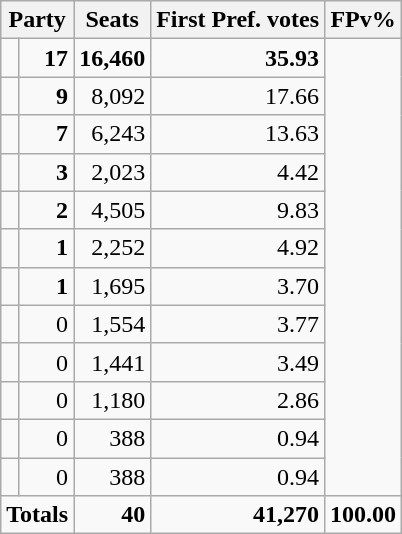<table class=wikitable>
<tr>
<th colspan=2 align=center>Party</th>
<th valign=top>Seats</th>
<th valign=top>First Pref. votes</th>
<th valign=top>FPv%</th>
</tr>
<tr>
<td></td>
<td align=right><strong>17</strong></td>
<td align=right><strong>16,460</strong></td>
<td align=right><strong>35.93</strong></td>
</tr>
<tr>
<td></td>
<td align=right><strong>9</strong></td>
<td align=right>8,092</td>
<td align=right>17.66</td>
</tr>
<tr>
<td></td>
<td align=right><strong>7</strong></td>
<td align=right>6,243</td>
<td align=right>13.63</td>
</tr>
<tr>
<td></td>
<td align=right><strong>3</strong></td>
<td align=right>2,023</td>
<td align=right>4.42</td>
</tr>
<tr>
<td></td>
<td align=right><strong>2</strong></td>
<td align=right>4,505</td>
<td align=right>9.83</td>
</tr>
<tr>
<td></td>
<td align=right><strong>1</strong></td>
<td align=right>2,252</td>
<td align=right>4.92</td>
</tr>
<tr>
<td></td>
<td align=right><strong>1</strong></td>
<td align=right>1,695</td>
<td align=right>3.70</td>
</tr>
<tr>
<td></td>
<td align=right>0</td>
<td align=right>1,554</td>
<td align=right>3.77</td>
</tr>
<tr>
<td></td>
<td align=right>0</td>
<td align=right>1,441</td>
<td align=right>3.49</td>
</tr>
<tr>
<td></td>
<td align=right>0</td>
<td align=right>1,180</td>
<td align=right>2.86</td>
</tr>
<tr>
<td></td>
<td align=right>0</td>
<td align=right>388</td>
<td align=right>0.94</td>
</tr>
<tr>
<td></td>
<td align=right>0</td>
<td align=right>388</td>
<td align=right>0.94</td>
</tr>
<tr>
<td colspan=2 align=center><strong>Totals</strong></td>
<td align=right><strong>40</strong></td>
<td align="right"><strong>41,270</strong></td>
<td align=center><strong>100.00</strong></td>
</tr>
</table>
